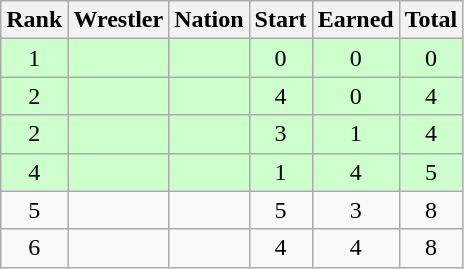<table class="wikitable sortable" style="text-align:center;">
<tr>
<th>Rank</th>
<th>Wrestler</th>
<th>Nation</th>
<th>Start</th>
<th>Earned</th>
<th>Total</th>
</tr>
<tr style="background:#cfc;">
<td>1</td>
<td align=left></td>
<td align=left></td>
<td>0</td>
<td>0</td>
<td>0</td>
</tr>
<tr style="background:#cfc;">
<td>2</td>
<td align=left></td>
<td align=left></td>
<td>4</td>
<td>0</td>
<td>4</td>
</tr>
<tr style="background:#cfc;">
<td>2</td>
<td align=left></td>
<td align=left></td>
<td>3</td>
<td>1</td>
<td>4</td>
</tr>
<tr style="background:#cfc;">
<td>4</td>
<td align=left></td>
<td align=left></td>
<td>1</td>
<td>4</td>
<td>5</td>
</tr>
<tr>
<td>5</td>
<td align=left></td>
<td align=left></td>
<td>5</td>
<td>3</td>
<td>8</td>
</tr>
<tr>
<td>6</td>
<td align=left></td>
<td align=left></td>
<td>4</td>
<td>4</td>
<td>8</td>
</tr>
</table>
